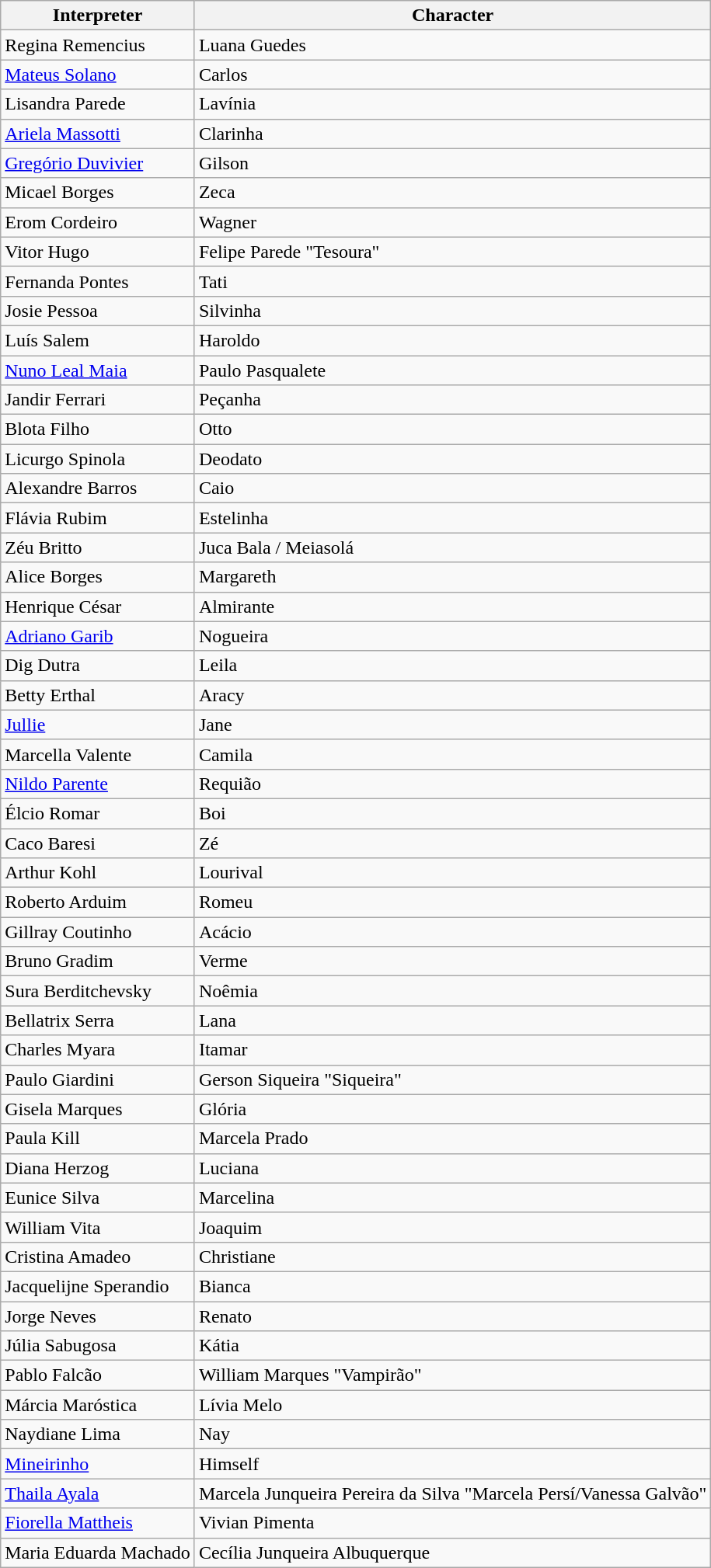<table class="wikitable">
<tr>
<th>Interpreter</th>
<th>Character</th>
</tr>
<tr>
<td>Regina Remencius</td>
<td>Luana Guedes</td>
</tr>
<tr>
<td><a href='#'>Mateus Solano</a></td>
<td>Carlos</td>
</tr>
<tr>
<td>Lisandra Parede</td>
<td>Lavínia</td>
</tr>
<tr>
<td><a href='#'>Ariela Massotti</a></td>
<td>Clarinha</td>
</tr>
<tr>
<td><a href='#'>Gregório Duvivier</a></td>
<td>Gilson</td>
</tr>
<tr>
<td>Micael Borges</td>
<td>Zeca</td>
</tr>
<tr>
<td>Erom Cordeiro</td>
<td>Wagner</td>
</tr>
<tr>
<td>Vitor Hugo</td>
<td>Felipe Parede "Tesoura"</td>
</tr>
<tr>
<td>Fernanda Pontes</td>
<td>Tati</td>
</tr>
<tr>
<td>Josie Pessoa</td>
<td>Silvinha</td>
</tr>
<tr>
<td>Luís Salem</td>
<td>Haroldo</td>
</tr>
<tr>
<td><a href='#'>Nuno Leal Maia</a></td>
<td>Paulo Pasqualete</td>
</tr>
<tr>
<td>Jandir Ferrari</td>
<td>Peçanha</td>
</tr>
<tr>
<td>Blota Filho</td>
<td>Otto</td>
</tr>
<tr>
<td>Licurgo Spinola</td>
<td>Deodato</td>
</tr>
<tr>
<td>Alexandre Barros</td>
<td>Caio</td>
</tr>
<tr>
<td>Flávia Rubim</td>
<td>Estelinha</td>
</tr>
<tr>
<td>Zéu Britto</td>
<td>Juca Bala / Meiasolá</td>
</tr>
<tr>
<td>Alice Borges</td>
<td>Margareth</td>
</tr>
<tr>
<td>Henrique César</td>
<td>Almirante</td>
</tr>
<tr>
<td><a href='#'>Adriano Garib</a></td>
<td>Nogueira</td>
</tr>
<tr>
<td>Dig Dutra</td>
<td>Leila</td>
</tr>
<tr>
<td>Betty Erthal</td>
<td>Aracy</td>
</tr>
<tr>
<td><a href='#'>Jullie</a></td>
<td>Jane</td>
</tr>
<tr>
<td>Marcella Valente</td>
<td>Camila</td>
</tr>
<tr>
<td><a href='#'>Nildo Parente</a></td>
<td>Requião</td>
</tr>
<tr>
<td>Élcio Romar</td>
<td>Boi</td>
</tr>
<tr>
<td>Caco Baresi</td>
<td>Zé</td>
</tr>
<tr>
<td>Arthur Kohl</td>
<td>Lourival</td>
</tr>
<tr>
<td>Roberto Arduim</td>
<td>Romeu</td>
</tr>
<tr>
<td>Gillray Coutinho</td>
<td>Acácio</td>
</tr>
<tr>
<td>Bruno Gradim</td>
<td>Verme</td>
</tr>
<tr>
<td>Sura Berditchevsky</td>
<td>Noêmia</td>
</tr>
<tr>
<td>Bellatrix Serra</td>
<td>Lana</td>
</tr>
<tr>
<td>Charles Myara</td>
<td>Itamar</td>
</tr>
<tr>
<td>Paulo Giardini</td>
<td>Gerson Siqueira "Siqueira"</td>
</tr>
<tr>
<td>Gisela Marques</td>
<td>Glória</td>
</tr>
<tr>
<td>Paula Kill</td>
<td>Marcela Prado</td>
</tr>
<tr>
<td>Diana Herzog</td>
<td>Luciana</td>
</tr>
<tr>
<td>Eunice Silva</td>
<td>Marcelina</td>
</tr>
<tr>
<td>William Vita</td>
<td>Joaquim</td>
</tr>
<tr>
<td>Cristina Amadeo</td>
<td>Christiane</td>
</tr>
<tr>
<td>Jacquelijne Sperandio</td>
<td>Bianca</td>
</tr>
<tr>
<td>Jorge Neves</td>
<td>Renato</td>
</tr>
<tr>
<td>Júlia Sabugosa</td>
<td>Kátia</td>
</tr>
<tr>
<td>Pablo Falcão</td>
<td>William Marques "Vampirão"</td>
</tr>
<tr>
<td>Márcia Maróstica</td>
<td>Lívia Melo</td>
</tr>
<tr>
<td>Naydiane Lima</td>
<td>Nay</td>
</tr>
<tr>
<td><a href='#'>Mineirinho</a></td>
<td>Himself</td>
</tr>
<tr>
<td><a href='#'>Thaila Ayala</a></td>
<td>Marcela Junqueira Pereira da Silva "Marcela Persí/Vanessa Galvão"</td>
</tr>
<tr>
<td><a href='#'>Fiorella Mattheis</a></td>
<td>Vivian Pimenta</td>
</tr>
<tr>
<td>Maria Eduarda Machado</td>
<td>Cecília Junqueira Albuquerque</td>
</tr>
</table>
